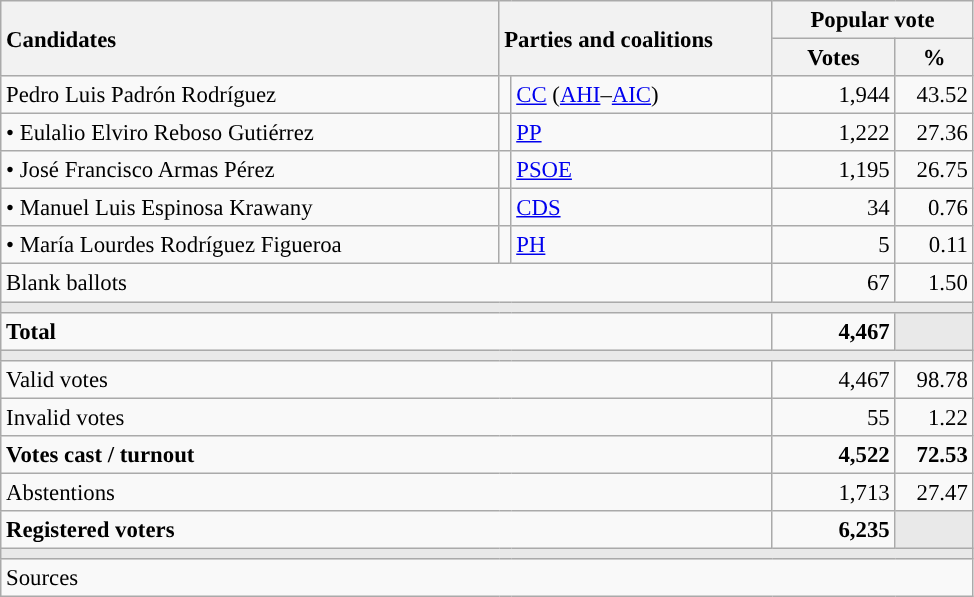<table class="wikitable" style="text-align:right; font-size:95%;">
<tr>
<th style="text-align:left;" rowspan="2" width="325">Candidates</th>
<th style="text-align:left;" rowspan="2" colspan="2" width="175">Parties and coalitions</th>
<th colspan="2">Popular vote</th>
</tr>
<tr>
<th width="75">Votes</th>
<th width="45">%</th>
</tr>
<tr>
<td align="left"> Pedro Luis Padrón Rodríguez</td>
<td width="1" style="color:inherit;background:"></td>
<td align="left"><a href='#'>CC</a> (<a href='#'>AHI</a>–<a href='#'>AIC</a>)</td>
<td>1,944</td>
<td>43.52</td>
</tr>
<tr>
<td align="left">• Eulalio Elviro Reboso Gutiérrez</td>
<td style="color:inherit;background:"></td>
<td align="left"><a href='#'>PP</a></td>
<td>1,222</td>
<td>27.36</td>
</tr>
<tr>
<td align="left">• José Francisco Armas Pérez</td>
<td style="color:inherit;background:"></td>
<td align="left"><a href='#'>PSOE</a></td>
<td>1,195</td>
<td>26.75</td>
</tr>
<tr>
<td align="left">• Manuel Luis Espinosa Krawany</td>
<td style="color:inherit;background:"></td>
<td align="left"><a href='#'>CDS</a></td>
<td>34</td>
<td>0.76</td>
</tr>
<tr>
<td align="left">• María Lourdes Rodríguez Figueroa</td>
<td style="color:inherit;background:"></td>
<td align="left"><a href='#'>PH</a></td>
<td>5</td>
<td>0.11</td>
</tr>
<tr>
<td align="left" colspan="3">Blank ballots</td>
<td>67</td>
<td>1.50</td>
</tr>
<tr>
<td colspan="5" bgcolor="#E9E9E9"></td>
</tr>
<tr style="font-weight:bold;">
<td align="left" colspan="3">Total</td>
<td>4,467</td>
<td bgcolor="#E9E9E9"></td>
</tr>
<tr>
<td colspan="5" bgcolor="#E9E9E9"></td>
</tr>
<tr>
<td align="left" colspan="3">Valid votes</td>
<td>4,467</td>
<td>98.78</td>
</tr>
<tr>
<td align="left" colspan="3">Invalid votes</td>
<td>55</td>
<td>1.22</td>
</tr>
<tr style="font-weight:bold;">
<td align="left" colspan="3">Votes cast / turnout</td>
<td>4,522</td>
<td>72.53</td>
</tr>
<tr>
<td align="left" colspan="3">Abstentions</td>
<td>1,713</td>
<td>27.47</td>
</tr>
<tr style="font-weight:bold;">
<td align="left" colspan="3">Registered voters</td>
<td>6,235</td>
<td bgcolor="#E9E9E9"></td>
</tr>
<tr>
<td colspan="5" bgcolor="#E9E9E9"></td>
</tr>
<tr>
<td align="left" colspan="5">Sources</td>
</tr>
</table>
